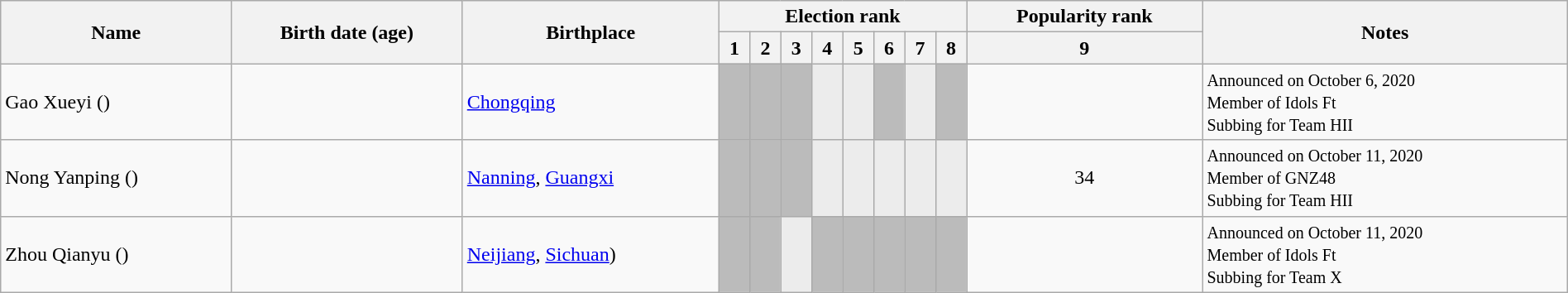<table class="wikitable sortable"  style="text-align:center; width:100%;">
<tr>
<th rowspan="2">Name</th>
<th rowspan="2">Birth date (age)</th>
<th rowspan="2">Birthplace</th>
<th colspan="8" class="unsortable">Election rank</th>
<th>Popularity rank</th>
<th rowspan="2">Notes</th>
</tr>
<tr>
<th data-sort-type="number">1</th>
<th data-sort-type="number">2</th>
<th data-sort-type="number">3</th>
<th data-sort-type="number">4</th>
<th data-sort-type="number">5</th>
<th data-sort-type="number">6</th>
<th data-sort-type="number">7</th>
<th data-sort-type="number">8</th>
<th>9</th>
</tr>
<tr>
<td style="text-align:left;" data-sort-value="Gao, Xueyi">Gao Xueyi ()</td>
<td style="text-align:left;"></td>
<td style="text-align:left;"><a href='#'>Chongqing</a></td>
<td style="background:#bbb;"> </td>
<td style="background:#bbb;"> </td>
<td style="background:#bbb;"> </td>
<td style="background:#ececec; color:gray;"></td>
<td style="background:#ececec; color:gray;"></td>
<td style="background:#bbb;"> </td>
<td style="background:#ececec; color:gray;"></td>
<td style="background:#bbb;"> </td>
<td> </td>
<td style="text-align:left;"><small>Announced on October 6, 2020<br>Member of Idols Ft<br>Subbing for Team HII</small></td>
</tr>
<tr>
<td style="text-align:left;" data-sort-value="Nong, Yanping">Nong Yanping ()</td>
<td style="text-align:left;"></td>
<td style="text-align:left;"><a href='#'>Nanning</a>, <a href='#'>Guangxi</a></td>
<td style="background:#bbb;"> </td>
<td style="background:#bbb;"> </td>
<td style="background:#bbb;"> </td>
<td style="background:#ececec; color:gray;"></td>
<td style="background:#ececec; color:gray;"></td>
<td style="background:#ececec; color:gray;"></td>
<td style="background:#ececec; color:gray;"></td>
<td style="background:#ececec; color:gray;"></td>
<td>34</td>
<td style="text-align:left;"><small>Announced on October 11, 2020<br>Member of GNZ48<br>Subbing for Team HII</small></td>
</tr>
<tr>
<td style="text-align:left;" data-sort-value="Zhou, Qianyu">Zhou Qianyu ()</td>
<td style="text-align:left;"></td>
<td style="text-align:left;"><a href='#'>Neijiang</a>, <a href='#'>Sichuan</a>)</td>
<td style="background:#bbb;"> </td>
<td style="background:#bbb;"> </td>
<td style="background:#ececec; color:gray;"></td>
<td style="background:#bbb;"> </td>
<td style="background:#bbb;"> </td>
<td style="background:#bbb;"> </td>
<td style="background:#bbb;"> </td>
<td style="background:#bbb;"> </td>
<td> </td>
<td style="text-align:left;"><small>Announced on October 11, 2020<br>Member of Idols Ft<br>Subbing for Team X</small></td>
</tr>
</table>
